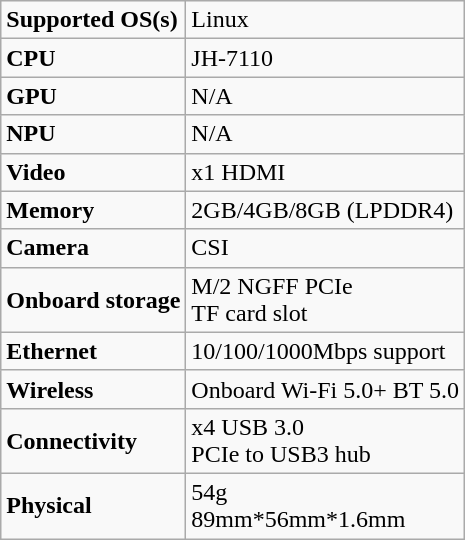<table class="wikitable">
<tr>
<td><strong>Supported OS(s)</strong></td>
<td>Linux</td>
</tr>
<tr>
<td><strong>CPU</strong></td>
<td>JH-7110</td>
</tr>
<tr>
<td><strong>GPU</strong></td>
<td>N/A</td>
</tr>
<tr>
<td><strong>NPU</strong></td>
<td>N/A</td>
</tr>
<tr>
<td><strong>Video</strong></td>
<td>x1 HDMI</td>
</tr>
<tr>
<td><strong>Memory</strong></td>
<td>2GB/4GB/8GB (LPDDR4)</td>
</tr>
<tr>
<td><strong>Camera</strong></td>
<td>CSI</td>
</tr>
<tr>
<td><strong>Onboard storage</strong></td>
<td>M/2 NGFF PCIe<br>TF card slot</td>
</tr>
<tr>
<td><strong>Ethernet</strong></td>
<td>10/100/1000Mbps support</td>
</tr>
<tr>
<td><strong>Wireless</strong></td>
<td>Onboard Wi-Fi 5.0+ BT 5.0</td>
</tr>
<tr>
<td><strong>Connectivity</strong></td>
<td>x4 USB 3.0<br>PCIe to USB3 hub</td>
</tr>
<tr>
<td><strong>Physical</strong></td>
<td>54g<br>89mm*56mm*1.6mm</td>
</tr>
</table>
